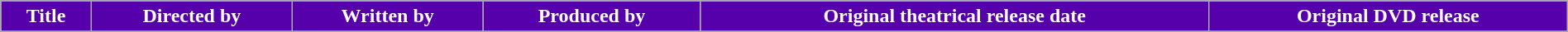<table class="wikitable plainrowheaders" style="width:100%;">
<tr style="color:white">
<th style="background: #5600AC;">Title</th>
<th style="background: #5600AC;">Directed by</th>
<th style="background: #5600AC;">Written by</th>
<th style="background: #5600AC;">Produced by</th>
<th style="background: #5600AC;">Original theatrical release date</th>
<th style="background: #5600AC;">Original DVD release</th>
</tr>
<tr>
</tr>
</table>
